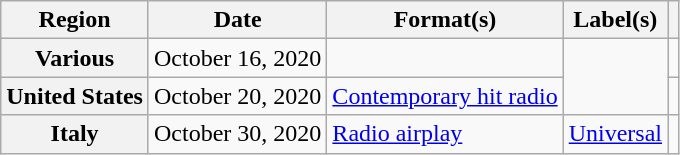<table class="wikitable plainrowheaders">
<tr>
<th scope="col">Region</th>
<th scope="col">Date</th>
<th scope="col">Format(s)</th>
<th scope="col">Label(s)</th>
<th scope="col"></th>
</tr>
<tr>
<th scope="row">Various</th>
<td>October 16, 2020</td>
<td></td>
<td rowspan="2"></td>
<td align="center"></td>
</tr>
<tr>
<th scope="row">United States</th>
<td>October 20, 2020</td>
<td><a href='#'>Contemporary hit radio</a></td>
<td align="center"></td>
</tr>
<tr>
<th scope="row">Italy</th>
<td>October 30, 2020</td>
<td><a href='#'>Radio airplay</a></td>
<td><a href='#'>Universal</a></td>
<td align="center"></td>
</tr>
</table>
